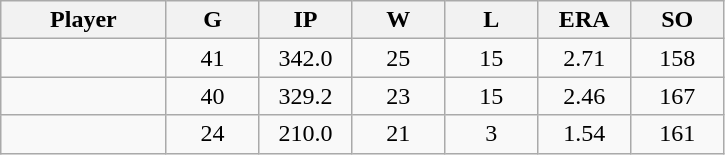<table class="wikitable sortable">
<tr>
<th bgcolor="#DDDDFF" width="16%">Player</th>
<th bgcolor="#DDDDFF" width="9%">G</th>
<th bgcolor="#DDDDFF" width="9%">IP</th>
<th bgcolor="#DDDDFF" width="9%">W</th>
<th bgcolor="#DDDDFF" width="9%">L</th>
<th bgcolor="#DDDDFF" width="9%">ERA</th>
<th bgcolor="#DDDDFF" width="9%">SO</th>
</tr>
<tr align="center">
<td></td>
<td>41</td>
<td>342.0</td>
<td>25</td>
<td>15</td>
<td>2.71</td>
<td>158</td>
</tr>
<tr align=center>
<td></td>
<td>40</td>
<td>329.2</td>
<td>23</td>
<td>15</td>
<td>2.46</td>
<td>167</td>
</tr>
<tr align="center">
<td></td>
<td>24</td>
<td>210.0</td>
<td>21</td>
<td>3</td>
<td>1.54</td>
<td>161</td>
</tr>
</table>
